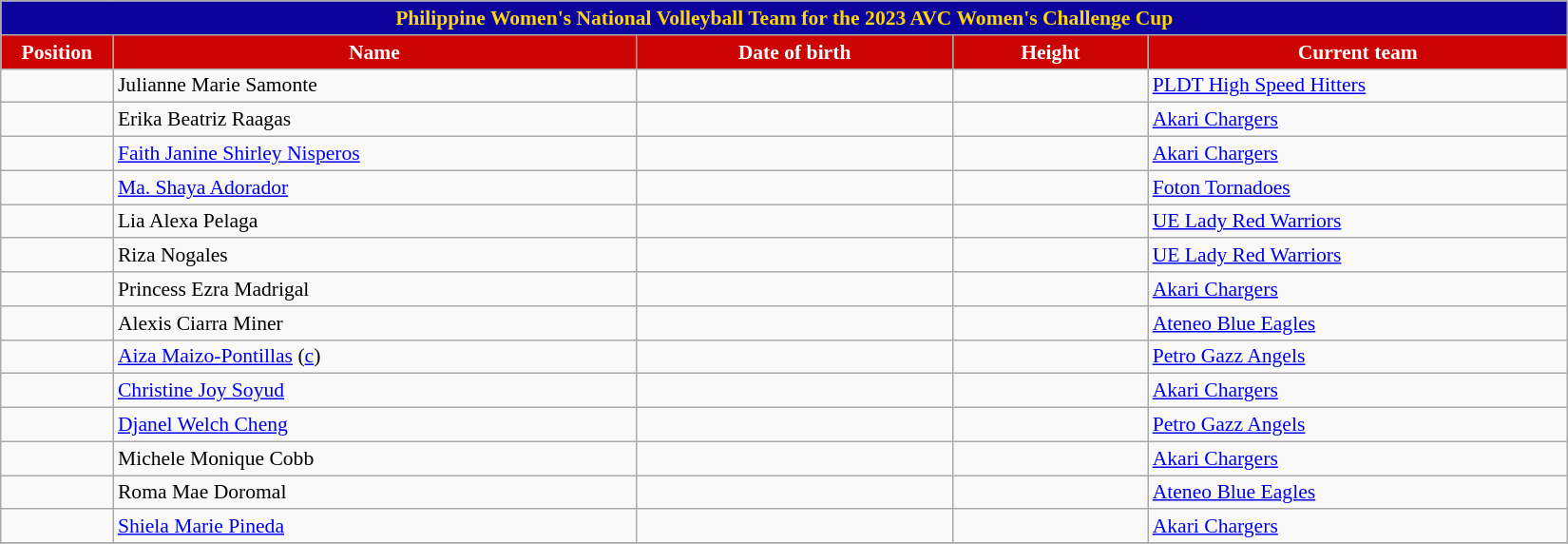<table class="wikitable sortable" style="font-size:90%; text-align:center;">
<tr>
<th colspan="5" style= "background:#0C029C; color:gold"><strong>Philippine Women's National Volleyball Team for the 2023 AVC Women's Challenge Cup</strong></th>
</tr>
<tr>
<th style="width:5em; background:#CC0404; color:white;">Position</th>
<th style="width:25em; background:#CC0404; color:white;">Name</th>
<th style="width:15em; background:#CC0404; color:white;">Date of birth</th>
<th style="width:9em; background:#CC0404; color:white;">Height</th>
<th style="width:20em; background:#CC0404; color:white;">Current team</th>
</tr>
<tr align=center>
<td></td>
<td align=left>Julianne Marie Samonte</td>
<td align=right></td>
<td></td>
<td align=left> <a href='#'>PLDT High Speed Hitters</a></td>
</tr>
<tr align=center>
<td></td>
<td align=left>Erika Beatriz Raagas</td>
<td align=right></td>
<td></td>
<td align=left> <a href='#'>Akari Chargers</a></td>
</tr>
<tr align=center>
<td></td>
<td align=left><a href='#'>Faith Janine Shirley Nisperos</a></td>
<td align=right></td>
<td></td>
<td align=left> <a href='#'>Akari Chargers</a></td>
</tr>
<tr align=center>
<td></td>
<td align=left><a href='#'>Ma. Shaya Adorador</a></td>
<td align=right></td>
<td></td>
<td align=left> <a href='#'>Foton Tornadoes</a></td>
</tr>
<tr align=center>
<td></td>
<td align=left>Lia Alexa Pelaga</td>
<td align=right></td>
<td></td>
<td align=left> <a href='#'>UE Lady Red Warriors</a></td>
</tr>
<tr align=center>
<td></td>
<td align=left>Riza Nogales</td>
<td align=right></td>
<td></td>
<td align=left> <a href='#'>UE Lady Red Warriors</a></td>
</tr>
<tr align=center>
<td></td>
<td align=left>Princess Ezra Madrigal</td>
<td align=right></td>
<td></td>
<td align=left> <a href='#'>Akari Chargers</a></td>
</tr>
<tr align=center>
<td></td>
<td align=left>Alexis Ciarra Miner</td>
<td align=right></td>
<td></td>
<td align=left> <a href='#'>Ateneo Blue Eagles</a></td>
</tr>
<tr align=center>
<td></td>
<td align=left><a href='#'>Aiza Maizo-Pontillas</a> (<a href='#'>c</a>)</td>
<td align=right></td>
<td></td>
<td align=left> <a href='#'>Petro Gazz Angels</a></td>
</tr>
<tr align=center>
<td></td>
<td align=left><a href='#'>Christine Joy Soyud</a></td>
<td align=right></td>
<td></td>
<td align=left> <a href='#'>Akari Chargers</a></td>
</tr>
<tr align=center>
<td></td>
<td align=left><a href='#'>Djanel Welch Cheng</a></td>
<td align=right></td>
<td></td>
<td align=left> <a href='#'>Petro Gazz Angels</a></td>
</tr>
<tr align=center>
<td></td>
<td align=left>Michele Monique Cobb</td>
<td align=right></td>
<td></td>
<td align=left> <a href='#'>Akari Chargers</a></td>
</tr>
<tr align=center>
<td></td>
<td align=left>Roma Mae Doromal</td>
<td align=right></td>
<td></td>
<td align=left> <a href='#'>Ateneo Blue Eagles</a></td>
</tr>
<tr align=center>
<td></td>
<td align=left><a href='#'>Shiela Marie Pineda</a></td>
<td align=right></td>
<td></td>
<td align=left> <a href='#'>Akari Chargers</a></td>
</tr>
<tr align=center>
</tr>
</table>
